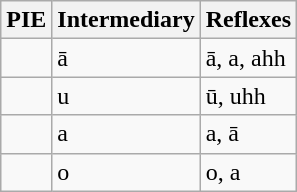<table class="wikitable">
<tr>
<th>PIE</th>
<th>Intermediary</th>
<th>Reflexes</th>
</tr>
<tr>
<td></td>
<td>ā</td>
<td>ā, a, ahh</td>
</tr>
<tr>
<td></td>
<td>u</td>
<td>ū, uhh</td>
</tr>
<tr>
<td></td>
<td>a</td>
<td>a, ā</td>
</tr>
<tr>
<td></td>
<td>o</td>
<td>o, a</td>
</tr>
</table>
